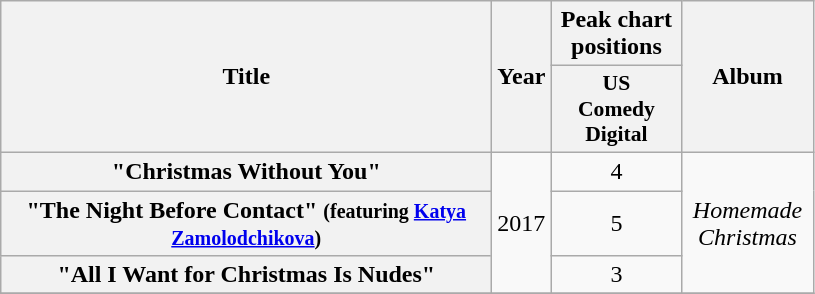<table class="wikitable plainrowheaders" style="text-align:center;">
<tr>
<th rowspan="2" style="width:20em;">Title</th>
<th rowspan="2" style="width:1em;">Year</th>
<th colspan="1" style="width:5em;">Peak chart positions</th>
<th rowspan="2" style="width:5em;">Album</th>
</tr>
<tr>
<th scope="col" style="width:2em;font-size:90%;">US<br>Comedy<br>Digital<br></th>
</tr>
<tr>
<th scope="row">"Christmas Without You"</th>
<td rowspan="3">2017</td>
<td>4</td>
<td rowspan="3"><em>Homemade Christmas</em></td>
</tr>
<tr>
<th scope="row">"The Night Before Contact" <small>(featuring <a href='#'>Katya Zamolodchikova</a>)</small></th>
<td>5</td>
</tr>
<tr>
<th scope="row">"All I Want for Christmas Is Nudes"</th>
<td>3</td>
</tr>
<tr>
</tr>
</table>
